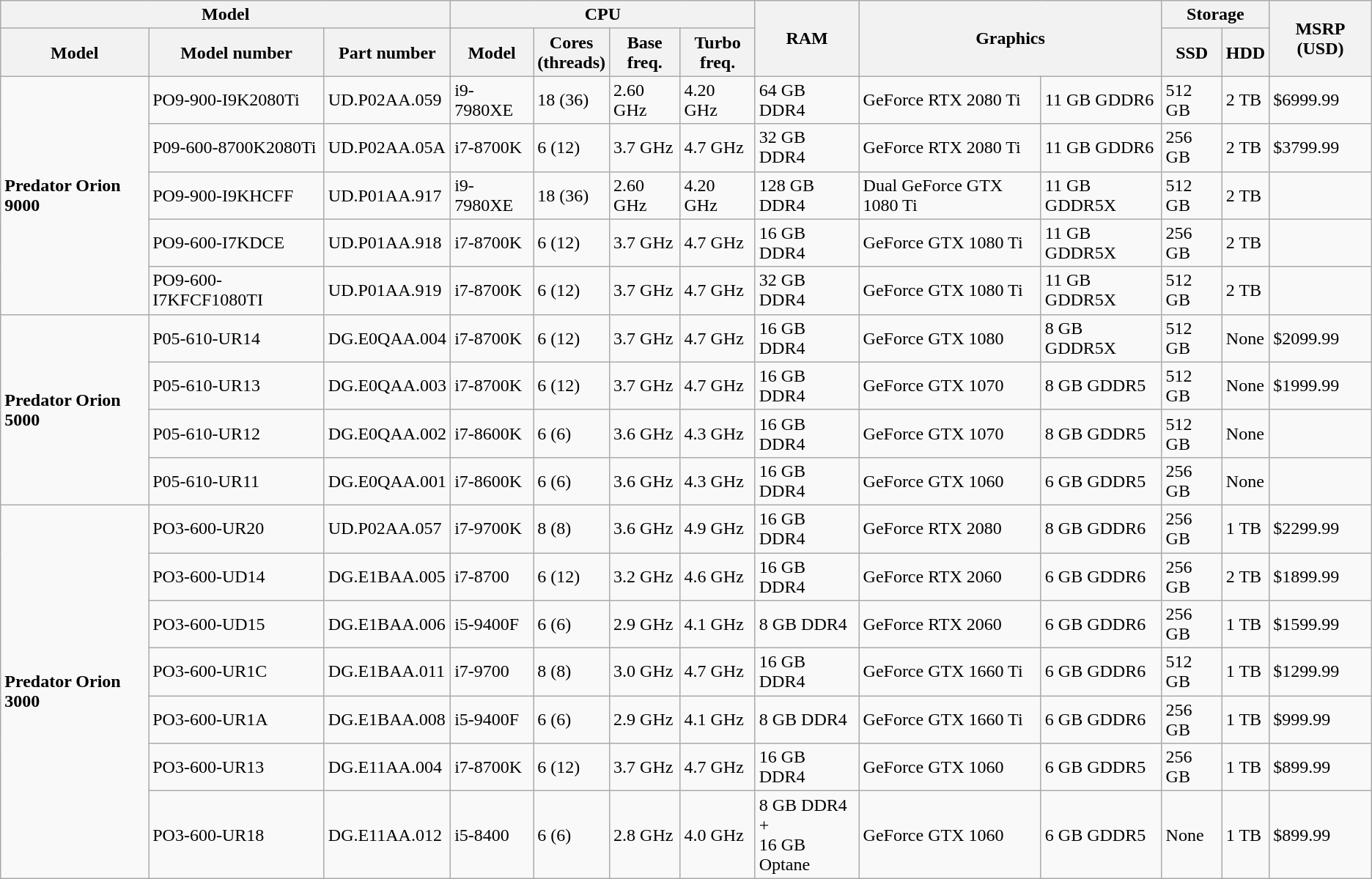<table class="wikitable">
<tr>
<th colspan="3">Model</th>
<th colspan="4">CPU</th>
<th rowspan="2">RAM</th>
<th colspan="2" rowspan="2">Graphics</th>
<th colspan="2">Storage</th>
<th rowspan="2">MSRP (USD)</th>
</tr>
<tr>
<th>Model</th>
<th>Model number</th>
<th>Part number</th>
<th>Model</th>
<th>Cores<br>(threads)</th>
<th>Base<br>freq.</th>
<th>Turbo<br>freq.</th>
<th>SSD</th>
<th>HDD</th>
</tr>
<tr>
<td rowspan="5"><strong>Predator Orion 9000</strong><br></td>
<td>PO9-900-I9K2080Ti</td>
<td>UD.P02AA.059</td>
<td>i9-7980XE</td>
<td>18 (36)</td>
<td>2.60 GHz</td>
<td>4.20 GHz</td>
<td>64 GB DDR4</td>
<td>GeForce RTX 2080 Ti</td>
<td>11 GB GDDR6</td>
<td>512 GB</td>
<td>2 TB</td>
<td>$6999.99</td>
</tr>
<tr>
<td>P09-600-8700K2080Ti</td>
<td>UD.P02AA.05A</td>
<td>i7-8700K</td>
<td>6 (12)</td>
<td>3.7 GHz</td>
<td>4.7 GHz</td>
<td>32 GB DDR4</td>
<td>GeForce RTX 2080 Ti</td>
<td>11 GB GDDR6</td>
<td>256 GB</td>
<td>2 TB</td>
<td>$3799.99</td>
</tr>
<tr>
<td>PO9-900-I9KHCFF</td>
<td>UD.P01AA.917</td>
<td>i9-7980XE</td>
<td>18 (36)</td>
<td>2.60 GHz</td>
<td>4.20 GHz</td>
<td>128 GB DDR4</td>
<td>Dual GeForce GTX 1080 Ti</td>
<td>11 GB GDDR5X</td>
<td>512 GB</td>
<td>2 TB</td>
<td></td>
</tr>
<tr>
<td>PO9-600-I7KDCE</td>
<td>UD.P01AA.918</td>
<td>i7-8700K</td>
<td>6 (12)</td>
<td>3.7 GHz</td>
<td>4.7 GHz</td>
<td>16 GB DDR4</td>
<td>GeForce GTX 1080 Ti</td>
<td>11 GB GDDR5X</td>
<td>256 GB</td>
<td>2 TB</td>
<td></td>
</tr>
<tr>
<td>PO9-600-I7KFCF1080TI</td>
<td>UD.P01AA.919</td>
<td>i7-8700K</td>
<td>6 (12)</td>
<td>3.7 GHz</td>
<td>4.7 GHz</td>
<td>32 GB DDR4</td>
<td>GeForce GTX 1080 Ti</td>
<td>11 GB GDDR5X</td>
<td>512 GB</td>
<td>2 TB</td>
<td></td>
</tr>
<tr>
<td rowspan="4"><strong>Predator Orion 5000</strong><br></td>
<td>P05-610-UR14</td>
<td>DG.E0QAA.004</td>
<td>i7-8700K</td>
<td>6 (12)</td>
<td>3.7 GHz</td>
<td>4.7 GHz</td>
<td>16 GB DDR4</td>
<td>GeForce GTX 1080</td>
<td>8 GB GDDR5X</td>
<td>512 GB</td>
<td>None</td>
<td>$2099.99</td>
</tr>
<tr>
<td>P05-610-UR13</td>
<td>DG.E0QAA.003</td>
<td>i7-8700K</td>
<td>6 (12)</td>
<td>3.7 GHz</td>
<td>4.7 GHz</td>
<td>16 GB DDR4</td>
<td>GeForce GTX 1070</td>
<td>8 GB GDDR5</td>
<td>512 GB</td>
<td>None</td>
<td>$1999.99</td>
</tr>
<tr>
<td>P05-610-UR12</td>
<td>DG.E0QAA.002</td>
<td>i7-8600K</td>
<td>6 (6)</td>
<td>3.6 GHz</td>
<td>4.3 GHz</td>
<td>16 GB DDR4</td>
<td>GeForce GTX 1070</td>
<td>8 GB GDDR5</td>
<td>512 GB</td>
<td>None</td>
<td></td>
</tr>
<tr>
<td>P05-610-UR11</td>
<td>DG.E0QAA.001</td>
<td>i7-8600K</td>
<td>6 (6)</td>
<td>3.6 GHz</td>
<td>4.3 GHz</td>
<td>16 GB DDR4</td>
<td>GeForce GTX 1060</td>
<td>6 GB GDDR5</td>
<td>256 GB</td>
<td>None</td>
<td></td>
</tr>
<tr>
<td rowspan="7"><strong>Predator Orion 3000</strong><br></td>
<td>PO3-600-UR20</td>
<td>UD.P02AA.057</td>
<td>i7-9700K</td>
<td>8 (8)</td>
<td>3.6 GHz</td>
<td>4.9 GHz</td>
<td>16 GB DDR4</td>
<td>GeForce RTX 2080</td>
<td>8 GB GDDR6</td>
<td>256 GB</td>
<td>1 TB</td>
<td>$2299.99</td>
</tr>
<tr>
<td>PO3-600-UD14</td>
<td>DG.E1BAA.005</td>
<td>i7-8700</td>
<td>6 (12)</td>
<td>3.2 GHz</td>
<td>4.6 GHz</td>
<td>16 GB DDR4</td>
<td>GeForce RTX 2060</td>
<td>6 GB GDDR6</td>
<td>256 GB</td>
<td>2 TB</td>
<td>$1899.99</td>
</tr>
<tr>
<td>PO3-600-UD15</td>
<td>DG.E1BAA.006</td>
<td>i5-9400F</td>
<td>6 (6)</td>
<td>2.9 GHz</td>
<td>4.1 GHz</td>
<td>8 GB DDR4</td>
<td>GeForce RTX 2060</td>
<td>6 GB GDDR6</td>
<td>256 GB</td>
<td>1 TB</td>
<td>$1599.99</td>
</tr>
<tr>
<td>PO3-600-UR1C</td>
<td>DG.E1BAA.011</td>
<td>i7-9700</td>
<td>8 (8)</td>
<td>3.0 GHz</td>
<td>4.7 GHz</td>
<td>16 GB DDR4</td>
<td>GeForce GTX 1660 Ti</td>
<td>6 GB GDDR6</td>
<td>512 GB</td>
<td>1 TB</td>
<td>$1299.99</td>
</tr>
<tr>
<td>PO3-600-UR1A</td>
<td>DG.E1BAA.008</td>
<td>i5-9400F</td>
<td>6 (6)</td>
<td>2.9 GHz</td>
<td>4.1 GHz</td>
<td>8 GB DDR4</td>
<td>GeForce GTX 1660 Ti</td>
<td>6 GB GDDR6</td>
<td>256 GB</td>
<td>1 TB</td>
<td>$999.99</td>
</tr>
<tr>
<td>PO3-600-UR13</td>
<td>DG.E11AA.004</td>
<td>i7-8700K</td>
<td>6 (12)</td>
<td>3.7 GHz</td>
<td>4.7 GHz</td>
<td>16 GB DDR4</td>
<td>GeForce GTX 1060</td>
<td>6 GB GDDR5</td>
<td>256 GB</td>
<td>1 TB</td>
<td>$899.99</td>
</tr>
<tr>
<td>PO3-600-UR18</td>
<td>DG.E11AA.012</td>
<td>i5-8400</td>
<td>6 (6)</td>
<td>2.8 GHz</td>
<td>4.0 GHz</td>
<td>8 GB DDR4 +<br>16 GB Optane</td>
<td>GeForce GTX 1060</td>
<td>6 GB GDDR5</td>
<td>None</td>
<td>1 TB</td>
<td>$899.99</td>
</tr>
</table>
